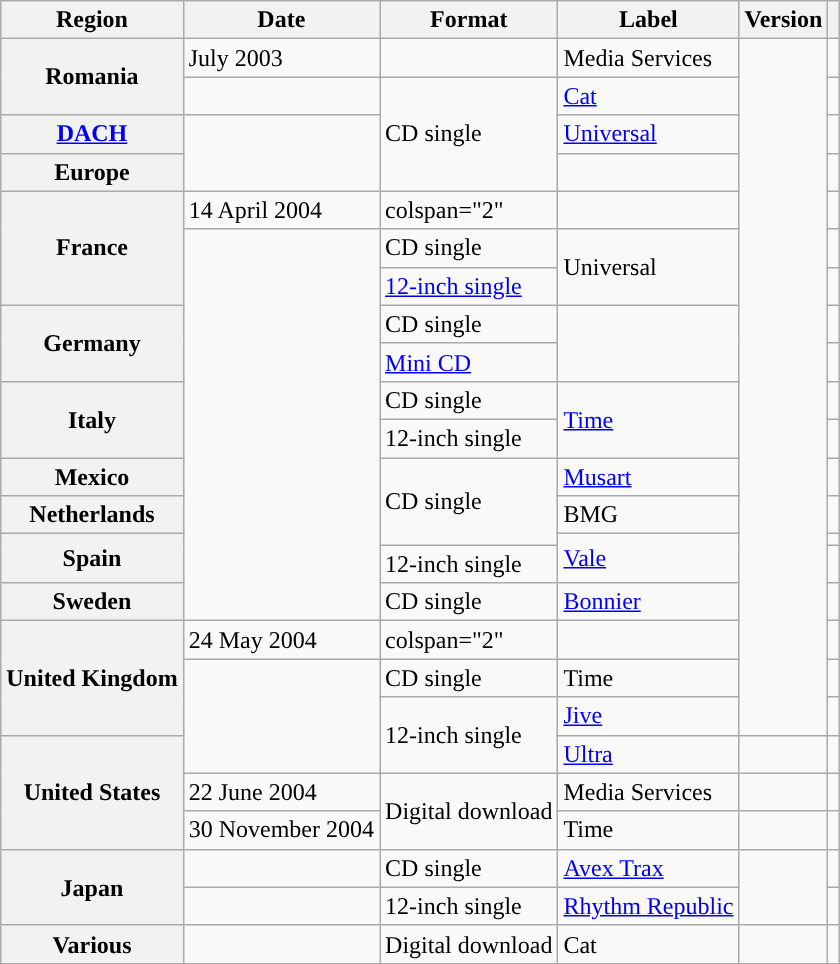<table class="wikitable plainrowheaders unsortable">
<tr>
<th>Region</th>
<th>Date</th>
<th>Format</th>
<th>Label</th>
<th>Version</th>
<th></th>
</tr>
<tr>
<th scope="row" rowspan="2">Romania</th>
<td> July 2003</td>
<td></td>
<td>Media Services</td>
<td rowspan="19"></td>
<td></td>
</tr>
<tr>
<td rowspan="1"></td>
<td rowspan="3">CD single</td>
<td rowspan="1"><a href='#'>Cat</a></td>
<td></td>
</tr>
<tr>
<th scope="row"><a href='#'>DACH</a></th>
<td rowspan="2"></td>
<td><a href='#'>Universal</a></td>
<td></td>
</tr>
<tr>
<th scope="row">Europe</th>
<td></td>
<td></td>
</tr>
<tr>
<th scope="row" rowspan="3">France</th>
<td>14 April 2004</td>
<td>colspan="2" </td>
<td></td>
</tr>
<tr>
<td rowspan="11"></td>
<td>CD single</td>
<td rowspan="2">Universal</td>
<td></td>
</tr>
<tr>
<td><a href='#'>12-inch single</a></td>
<td></td>
</tr>
<tr>
<th scope="row" rowspan="2">Germany</th>
<td rowspan="1">CD single</td>
<td rowspan="2"></td>
<td></td>
</tr>
<tr>
<td rowspan="1"><a href='#'>Mini CD</a></td>
<td></td>
</tr>
<tr>
<th scope="row" rowspan="2">Italy</th>
<td rowspan="1">CD single</td>
<td rowspan="2"><a href='#'>Time</a></td>
<td></td>
</tr>
<tr>
<td>12-inch single</td>
<td></td>
</tr>
<tr>
<th scope="row">Mexico</th>
<td rowspan="3">CD single</td>
<td><a href='#'>Musart</a></td>
<td></td>
</tr>
<tr>
<th scope="row">Netherlands</th>
<td>BMG</td>
<td></td>
</tr>
<tr>
<th scope="row" rowspan="2">Spain</th>
<td rowspan="2"><a href='#'>Vale</a></td>
<td></td>
</tr>
<tr>
<td>12-inch single</td>
<td></td>
</tr>
<tr>
<th scope="row">Sweden</th>
<td rowspan="1">CD single</td>
<td><a href='#'>Bonnier</a></td>
<td></td>
</tr>
<tr>
<th scope="row" rowspan="3">United Kingdom</th>
<td>24 May 2004</td>
<td>colspan="2" </td>
<td></td>
</tr>
<tr>
<td rowspan="3"></td>
<td rowspan="1">CD single</td>
<td>Time</td>
<td></td>
</tr>
<tr>
<td rowspan="2">12-inch single</td>
<td><a href='#'>Jive</a></td>
<td></td>
</tr>
<tr>
<th scope="row" rowspan="3">United States</th>
<td><a href='#'>Ultra</a></td>
<td></td>
<td></td>
</tr>
<tr>
<td>22 June 2004</td>
<td rowspan="2">Digital download</td>
<td>Media Services</td>
<td></td>
<td></td>
</tr>
<tr>
<td>30 November 2004</td>
<td>Time</td>
<td></td>
<td></td>
</tr>
<tr>
<th scope="row" rowspan="2">Japan</th>
<td></td>
<td>CD single</td>
<td><a href='#'>Avex Trax</a></td>
<td rowspan="2"></td>
<td></td>
</tr>
<tr>
<td></td>
<td>12-inch single</td>
<td><a href='#'>Rhythm Republic</a></td>
<td></td>
</tr>
<tr>
<th scope="row">Various</th>
<td></td>
<td rowspan="1">Digital download</td>
<td>Cat</td>
<td></td>
<td></td>
</tr>
<tr>
</tr>
</table>
